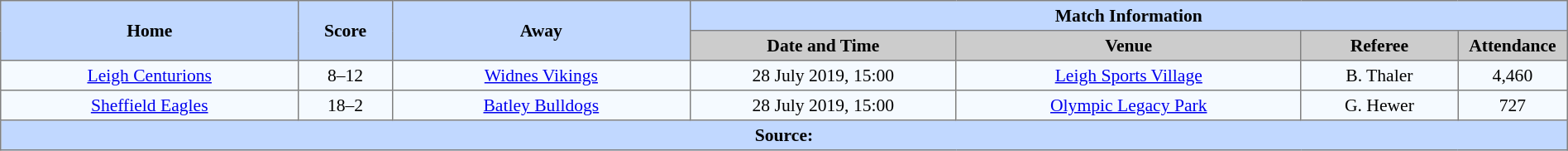<table border=1 style="border-collapse:collapse; font-size:90%; text-align:center;" cellpadding=3 cellspacing=0 width=100%>
<tr bgcolor=#C1D8FF>
<th rowspan=2 width=19%>Home</th>
<th rowspan=2 width=6%>Score</th>
<th rowspan=2 width=19%>Away</th>
<th colspan=4>Match Information</th>
</tr>
<tr bgcolor=#CCCCCC>
<th width=17%>Date and Time</th>
<th width=22%>Venue</th>
<th width=10%>Referee</th>
<th width=7%>Attendance</th>
</tr>
<tr bgcolor=#F5FAFF>
<td> <a href='#'>Leigh Centurions</a></td>
<td>8–12</td>
<td> <a href='#'>Widnes Vikings</a></td>
<td>28 July 2019, 15:00</td>
<td><a href='#'>Leigh Sports Village</a></td>
<td>B. Thaler</td>
<td>4,460</td>
</tr>
<tr bgcolor=#F5FAFF>
<td> <a href='#'>Sheffield Eagles</a></td>
<td>18–2</td>
<td> <a href='#'>Batley Bulldogs</a></td>
<td>28 July 2019, 15:00</td>
<td><a href='#'>Olympic Legacy Park</a></td>
<td>G. Hewer</td>
<td>727</td>
</tr>
<tr bgcolor="#c1d8ff">
<th colspan="12">Source:</th>
</tr>
</table>
